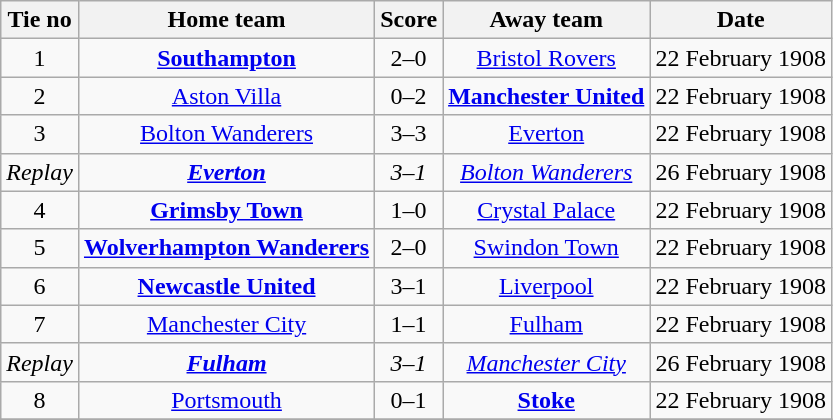<table class="wikitable" style="text-align: center">
<tr>
<th>Tie no</th>
<th>Home team</th>
<th>Score</th>
<th>Away team</th>
<th>Date</th>
</tr>
<tr>
<td>1</td>
<td><strong><a href='#'>Southampton</a></strong></td>
<td>2–0</td>
<td><a href='#'>Bristol Rovers</a></td>
<td>22 February 1908</td>
</tr>
<tr>
<td>2</td>
<td><a href='#'>Aston Villa</a></td>
<td>0–2</td>
<td><strong><a href='#'>Manchester United</a></strong></td>
<td>22 February 1908</td>
</tr>
<tr>
<td>3</td>
<td><a href='#'>Bolton Wanderers</a></td>
<td>3–3</td>
<td><a href='#'>Everton</a></td>
<td>22 February 1908</td>
</tr>
<tr>
<td><em>Replay</em></td>
<td><strong><em><a href='#'>Everton</a></em></strong></td>
<td><em>3–1</em></td>
<td><em><a href='#'>Bolton Wanderers</a></em></td>
<td>26 February 1908</td>
</tr>
<tr>
<td>4</td>
<td><strong><a href='#'>Grimsby Town</a></strong></td>
<td>1–0</td>
<td><a href='#'>Crystal Palace</a></td>
<td>22 February 1908</td>
</tr>
<tr>
<td>5</td>
<td><strong><a href='#'>Wolverhampton Wanderers</a></strong></td>
<td>2–0</td>
<td><a href='#'>Swindon Town</a></td>
<td>22 February 1908</td>
</tr>
<tr>
<td>6</td>
<td><strong><a href='#'>Newcastle United</a></strong></td>
<td>3–1</td>
<td><a href='#'>Liverpool</a></td>
<td>22 February 1908</td>
</tr>
<tr>
<td>7</td>
<td><a href='#'>Manchester City</a></td>
<td>1–1</td>
<td><a href='#'>Fulham</a></td>
<td>22 February 1908</td>
</tr>
<tr>
<td><em>Replay</em></td>
<td><strong><em><a href='#'>Fulham</a></em></strong></td>
<td><em>3–1</em></td>
<td><em><a href='#'>Manchester City</a></em></td>
<td>26 February 1908</td>
</tr>
<tr>
<td>8</td>
<td><a href='#'>Portsmouth</a></td>
<td>0–1</td>
<td><strong><a href='#'>Stoke</a></strong></td>
<td>22 February 1908</td>
</tr>
<tr>
</tr>
</table>
